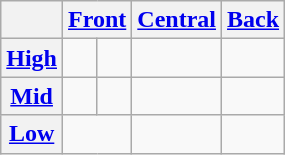<table class="wikitable" style="text-align:center">
<tr>
<th></th>
<th colspan="2"><a href='#'>Front</a></th>
<th><a href='#'>Central</a></th>
<th><a href='#'>Back</a></th>
</tr>
<tr>
<th><a href='#'>High</a></th>
<td></td>
<td></td>
<td></td>
<td></td>
</tr>
<tr>
<th><a href='#'>Mid</a></th>
<td></td>
<td></td>
<td></td>
<td></td>
</tr>
<tr>
<th><a href='#'>Low</a></th>
<td colspan="2"></td>
<td></td>
<td></td>
</tr>
</table>
